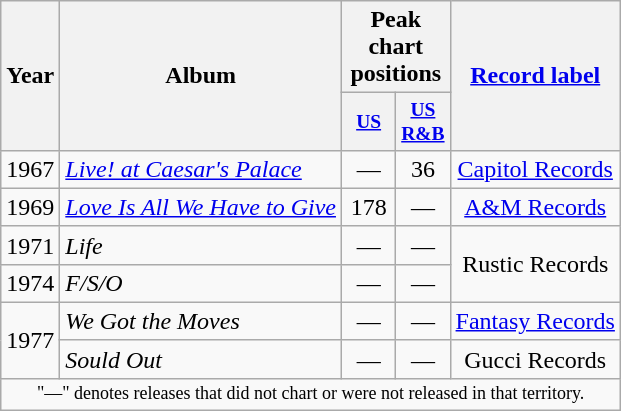<table class="wikitable" style=text-align:center;>
<tr>
<th rowspan="2">Year</th>
<th rowspan="2">Album</th>
<th colspan="2">Peak chart<br>positions</th>
<th rowspan="2"><a href='#'>Record label</a></th>
</tr>
<tr style="font-size:small;">
<th align=centre style="width:30px;"><a href='#'>US</a><br></th>
<th align=centre style="width:30px;"><a href='#'>US R&B</a><br></th>
</tr>
<tr>
<td>1967</td>
<td align=left><em><a href='#'>Live! at Caesar's Palace</a></em></td>
<td>—</td>
<td>36</td>
<td rowspan="1"><a href='#'>Capitol Records</a></td>
</tr>
<tr>
<td>1969</td>
<td align=left><em><a href='#'>Love Is All We Have to Give</a></em></td>
<td>178</td>
<td>—</td>
<td rowspan="1"><a href='#'>A&M Records</a></td>
</tr>
<tr>
<td>1971</td>
<td align=left><em>Life</em></td>
<td>—</td>
<td>—</td>
<td rowspan="2">Rustic Records</td>
</tr>
<tr>
<td>1974</td>
<td align=left><em>F/S/O</em></td>
<td>—</td>
<td>—</td>
</tr>
<tr>
<td rowspan="2">1977</td>
<td align=left><em>We Got the Moves</em></td>
<td>—</td>
<td>—</td>
<td rowspan="1"><a href='#'>Fantasy Records</a></td>
</tr>
<tr>
<td align=left><em>Sould Out</em></td>
<td>—</td>
<td>—</td>
<td rowspan="1">Gucci Records</td>
</tr>
<tr>
<td colspan="6" style="text-align:center; font-size:9pt;">"—" denotes releases that did not chart or were not released in that territory.</td>
</tr>
</table>
